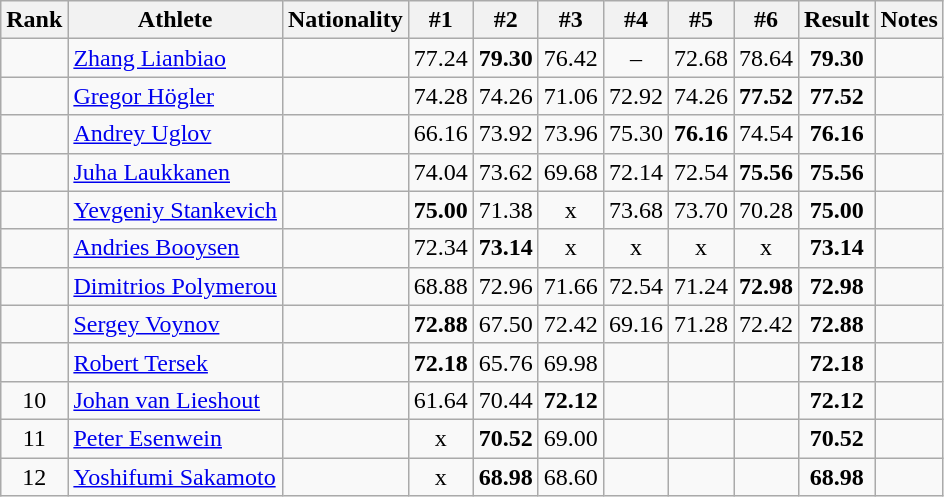<table class="wikitable sortable" style="text-align:center">
<tr>
<th>Rank</th>
<th>Athlete</th>
<th>Nationality</th>
<th>#1</th>
<th>#2</th>
<th>#3</th>
<th>#4</th>
<th>#5</th>
<th>#6</th>
<th>Result</th>
<th>Notes</th>
</tr>
<tr>
<td></td>
<td align=left><a href='#'>Zhang Lianbiao</a></td>
<td align=left></td>
<td>77.24</td>
<td><strong>79.30</strong></td>
<td>76.42</td>
<td>–</td>
<td>72.68</td>
<td>78.64</td>
<td><strong>79.30</strong></td>
<td></td>
</tr>
<tr>
<td></td>
<td align=left><a href='#'>Gregor Högler</a></td>
<td align=left></td>
<td>74.28</td>
<td>74.26</td>
<td>71.06</td>
<td>72.92</td>
<td>74.26</td>
<td><strong>77.52</strong></td>
<td><strong>77.52</strong></td>
<td></td>
</tr>
<tr>
<td></td>
<td align=left><a href='#'>Andrey Uglov</a></td>
<td align=left></td>
<td>66.16</td>
<td>73.92</td>
<td>73.96</td>
<td>75.30</td>
<td><strong>76.16</strong></td>
<td>74.54</td>
<td><strong>76.16</strong></td>
<td></td>
</tr>
<tr>
<td></td>
<td align=left><a href='#'>Juha Laukkanen</a></td>
<td align=left></td>
<td>74.04</td>
<td>73.62</td>
<td>69.68</td>
<td>72.14</td>
<td>72.54</td>
<td><strong>75.56</strong></td>
<td><strong>75.56</strong></td>
<td></td>
</tr>
<tr>
<td></td>
<td align=left><a href='#'>Yevgeniy Stankevich</a></td>
<td align=left></td>
<td><strong>75.00</strong></td>
<td>71.38</td>
<td>x</td>
<td>73.68</td>
<td>73.70</td>
<td>70.28</td>
<td><strong>75.00</strong></td>
<td></td>
</tr>
<tr>
<td></td>
<td align=left><a href='#'>Andries Booysen</a></td>
<td align=left></td>
<td>72.34</td>
<td><strong>73.14</strong></td>
<td>x</td>
<td>x</td>
<td>x</td>
<td>x</td>
<td><strong>73.14</strong></td>
<td></td>
</tr>
<tr>
<td></td>
<td align=left><a href='#'>Dimitrios Polymerou</a></td>
<td align=left></td>
<td>68.88</td>
<td>72.96</td>
<td>71.66</td>
<td>72.54</td>
<td>71.24</td>
<td><strong>72.98</strong></td>
<td><strong>72.98</strong></td>
<td></td>
</tr>
<tr>
<td></td>
<td align=left><a href='#'>Sergey Voynov</a></td>
<td align=left></td>
<td><strong>72.88</strong></td>
<td>67.50</td>
<td>72.42</td>
<td>69.16</td>
<td>71.28</td>
<td>72.42</td>
<td><strong>72.88</strong></td>
<td></td>
</tr>
<tr>
<td></td>
<td align=left><a href='#'>Robert Tersek</a></td>
<td align=left></td>
<td><strong>72.18</strong></td>
<td>65.76</td>
<td>69.98</td>
<td></td>
<td></td>
<td></td>
<td><strong>72.18</strong></td>
<td></td>
</tr>
<tr>
<td>10</td>
<td align=left><a href='#'>Johan van Lieshout</a></td>
<td align=left></td>
<td>61.64</td>
<td>70.44</td>
<td><strong>72.12</strong></td>
<td></td>
<td></td>
<td></td>
<td><strong>72.12</strong></td>
<td></td>
</tr>
<tr>
<td>11</td>
<td align=left><a href='#'>Peter Esenwein</a></td>
<td align=left></td>
<td>x</td>
<td><strong>70.52</strong></td>
<td>69.00</td>
<td></td>
<td></td>
<td></td>
<td><strong>70.52</strong></td>
<td></td>
</tr>
<tr>
<td>12</td>
<td align=left><a href='#'>Yoshifumi Sakamoto</a></td>
<td align=left></td>
<td>x</td>
<td><strong>68.98</strong></td>
<td>68.60</td>
<td></td>
<td></td>
<td></td>
<td><strong>68.98</strong></td>
<td></td>
</tr>
</table>
